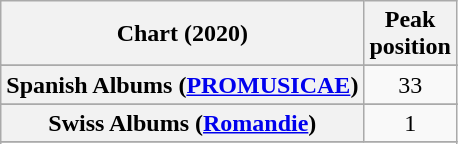<table class="wikitable sortable plainrowheaders" style="text-align:center">
<tr>
<th scope="col">Chart (2020)</th>
<th scope="col">Peak<br>position</th>
</tr>
<tr>
</tr>
<tr>
</tr>
<tr>
</tr>
<tr>
</tr>
<tr>
</tr>
<tr>
</tr>
<tr>
</tr>
<tr>
</tr>
<tr>
</tr>
<tr>
</tr>
<tr>
</tr>
<tr>
</tr>
<tr>
</tr>
<tr>
</tr>
<tr>
</tr>
<tr>
<th scope="row">Spanish Albums (<a href='#'>PROMUSICAE</a>)</th>
<td>33</td>
</tr>
<tr>
</tr>
<tr>
<th scope="row">Swiss Albums (<a href='#'>Romandie</a>)</th>
<td>1</td>
</tr>
<tr>
</tr>
<tr>
</tr>
<tr>
</tr>
<tr>
</tr>
<tr>
</tr>
</table>
